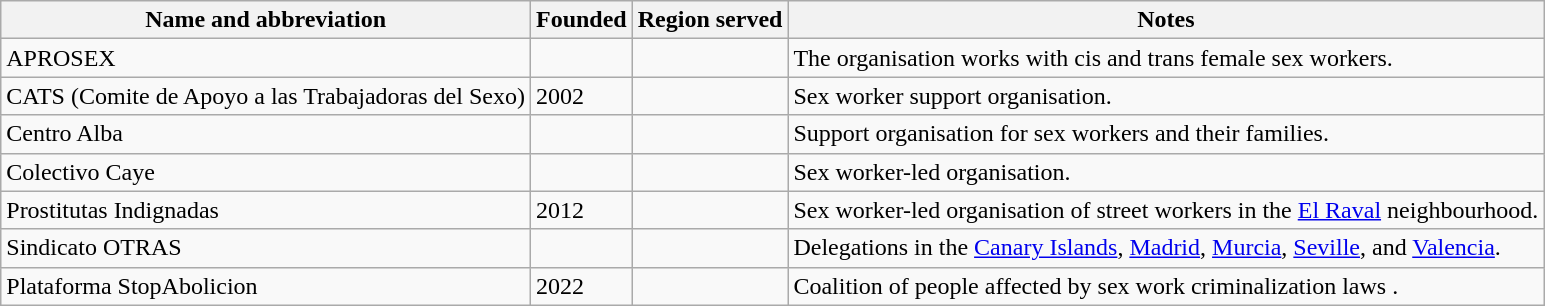<table class="wikitable sortable">
<tr>
<th>Name and abbreviation</th>
<th>Founded</th>
<th>Region served</th>
<th>Notes</th>
</tr>
<tr>
<td>APROSEX</td>
<td></td>
<td></td>
<td>The organisation works with cis and trans female sex workers.</td>
</tr>
<tr>
<td>CATS (Comite de Apoyo a las Trabajadoras del Sexo)</td>
<td>2002</td>
<td>   </td>
<td>Sex worker support organisation.</td>
</tr>
<tr>
<td>Centro Alba</td>
<td></td>
<td></td>
<td>Support organisation for sex workers and their families.</td>
</tr>
<tr>
<td>Colectivo Caye</td>
<td></td>
<td></td>
<td>Sex worker-led organisation.</td>
</tr>
<tr>
<td>Prostitutas Indignadas</td>
<td>2012</td>
<td></td>
<td>Sex worker-led organisation of street workers in the <a href='#'>El Raval</a> neighbourhood.</td>
</tr>
<tr>
<td>Sindicato OTRAS</td>
<td></td>
<td></td>
<td>Delegations in the <a href='#'>Canary Islands</a>, <a href='#'>Madrid</a>, <a href='#'>Murcia</a>, <a href='#'>Seville</a>, and <a href='#'>Valencia</a>.</td>
</tr>
<tr>
<td>Plataforma StopAbolicion</td>
<td>2022</td>
<td></td>
<td>Coalition of people affected by sex work criminalization laws .</td>
</tr>
</table>
